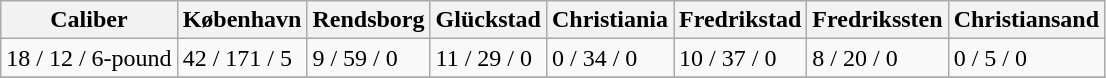<table class="wikitable">
<tr>
<th>Caliber</th>
<th>København</th>
<th>Rendsborg</th>
<th>Glückstad</th>
<th>Christiania</th>
<th>Fredrikstad</th>
<th>Fredrikssten</th>
<th>Christiansand</th>
</tr>
<tr>
<td>18 / 12 / 6-pound</td>
<td>42 / 171 / 5</td>
<td>9 / 59 / 0</td>
<td>11 / 29 / 0</td>
<td>0 / 34 / 0</td>
<td>10 / 37 / 0</td>
<td>8 / 20 / 0</td>
<td>0 / 5 / 0</td>
</tr>
<tr>
</tr>
</table>
